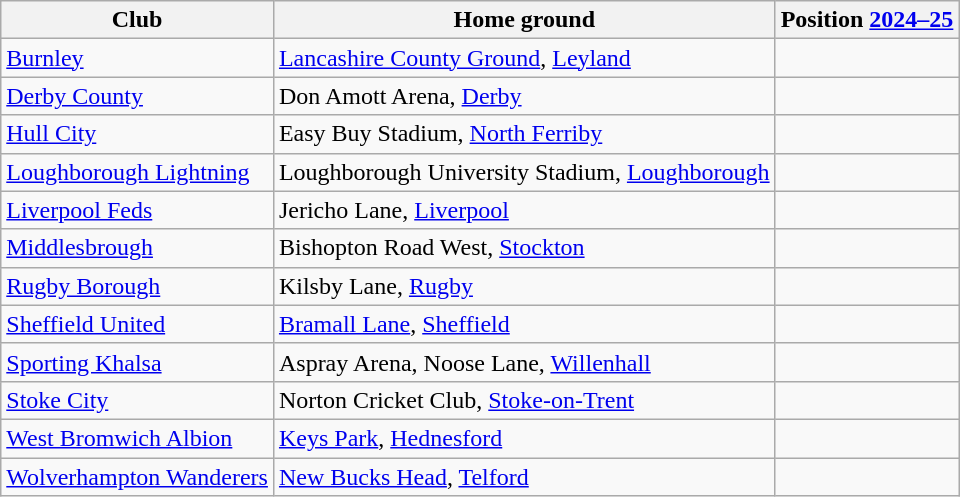<table class="wikitable sortable" style="text-align:center;">
<tr>
<th>Club</th>
<th>Home ground</th>
<th>Position <a href='#'>2024–25</a></th>
</tr>
<tr>
<td style="text-align:left;"><a href='#'>Burnley</a></td>
<td style="text-align:left;"><a href='#'>Lancashire County Ground</a>, <a href='#'>Leyland</a></td>
<td></td>
</tr>
<tr>
<td style="text-align:left;"><a href='#'>Derby County</a></td>
<td style="text-align:left;">Don Amott Arena, <a href='#'>Derby</a></td>
<td></td>
</tr>
<tr>
<td style="text-align:left;"><a href='#'> Hull City</a></td>
<td style="text-align:left;">Easy Buy Stadium, <a href='#'>North Ferriby</a></td>
<td></td>
</tr>
<tr>
<td style="text-align:left;"><a href='#'>Loughborough Lightning</a></td>
<td style="text-align:left;">Loughborough University Stadium, <a href='#'>Loughborough</a></td>
<td></td>
</tr>
<tr>
<td style="text-align:left;"><a href='#'>Liverpool Feds</a></td>
<td style="text-align:left;">Jericho Lane, <a href='#'>Liverpool</a></td>
<td></td>
</tr>
<tr>
<td style="text-align:left;"><a href='#'>Middlesbrough</a></td>
<td style="text-align:left;">Bishopton Road West, <a href='#'>Stockton</a></td>
<td></td>
</tr>
<tr>
<td style="text-align:left;"><a href='#'>Rugby Borough</a></td>
<td style="text-align:left;">Kilsby Lane, <a href='#'>Rugby</a></td>
<td></td>
</tr>
<tr>
<td style="text-align:left;"><a href='#'>Sheffield United</a></td>
<td style="text-align:left;"><a href='#'>Bramall Lane</a>, <a href='#'>Sheffield</a></td>
<td></td>
</tr>
<tr>
<td style="text-align:left;"><a href='#'>Sporting Khalsa</a></td>
<td style="text-align:left;">Aspray Arena, Noose Lane, <a href='#'>Willenhall</a></td>
<td></td>
</tr>
<tr>
<td style="text-align:left;"><a href='#'>Stoke City</a></td>
<td style="text-align:left;">Norton Cricket Club, <a href='#'>Stoke-on-Trent</a></td>
<td></td>
</tr>
<tr>
<td style="text-align:left;"><a href='#'>West Bromwich Albion</a></td>
<td style="text-align:left;"><a href='#'>Keys Park</a>, <a href='#'>Hednesford</a></td>
<td></td>
</tr>
<tr>
<td style="text-align:left;"><a href='#'>Wolverhampton Wanderers</a></td>
<td style="text-align:left;"><a href='#'>New Bucks Head</a>, <a href='#'>Telford</a></td>
<td></td>
</tr>
</table>
